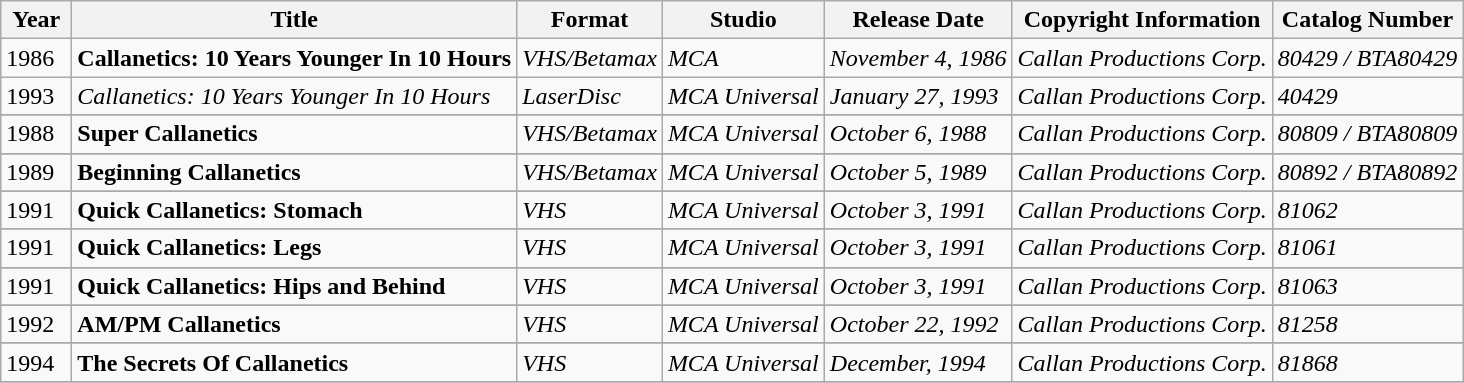<table class="wikitable">
<tr>
<th align="left" valign="top" width="40">Year</th>
<th align="left" valign="top">Title</th>
<th align="left" valign="top">Format</th>
<th align="left" valign="top">Studio</th>
<th align="left" valign="top">Release Date</th>
<th align="left" valign="top">Copyright Information</th>
<th align="left" valign="top">Catalog Number</th>
</tr>
<tr>
<td align="left" valign="top">1986</td>
<td align="left" valign="top"><strong>Callanetics: 10 Years Younger In 10 Hours</strong></td>
<td align="left" valign="top"><em>VHS/Betamax</em></td>
<td align="left" valign="top"><em>MCA</em></td>
<td align="left" valign="top"><em>November 4, 1986</em></td>
<td align="left" valign="top"><em>Callan Productions Corp.</em></td>
<td align="left" valign="top"><em>80429 / BTA80429</em></td>
</tr>
<tr>
<td align="left" valign="top">1993</td>
<td align="left" valign="top"><em>Callanetics: 10 Years Younger In 10 Hours</em></td>
<td align="left" valign="top"><em>LaserDisc</em></td>
<td align="left" valign="top"><em>MCA Universal</em></td>
<td align="left" valign="top"><em>January 27, 1993</em></td>
<td align="left" valign="top"><em>Callan Productions Corp.</em></td>
<td align="left" valign="top"><em>40429</em></td>
</tr>
<tr>
</tr>
<tr>
<td align="left" valign="top">1988</td>
<td align="left" valign="top"><strong>Super Callanetics</strong></td>
<td align="left" valign="top"><em>VHS/Betamax</em></td>
<td align="left" valign="top"><em>MCA Universal</em></td>
<td align="left" valign="top"><em>October 6, 1988</em></td>
<td align="left" valign="top"><em>Callan Productions Corp.</em></td>
<td align="left" valign="top"><em>80809 / BTA80809</em></td>
</tr>
<tr>
</tr>
<tr>
<td align="left" valign="top">1989</td>
<td align="left" valign="top"><strong>Beginning Callanetics</strong></td>
<td align="left" valign="top"><em>VHS/Betamax</em></td>
<td align="left" valign="top"><em>MCA Universal</em></td>
<td align="left" valign="top"><em>October 5, 1989</em></td>
<td align="left" valign="top"><em>Callan Productions Corp.</em></td>
<td align="left" valign="top"><em>80892 / BTA80892</em></td>
</tr>
<tr>
</tr>
<tr>
<td align="left" valign="top">1991</td>
<td align="left" valign="top"><strong>Quick Callanetics: Stomach</strong></td>
<td align="left" valign="top"><em>VHS</em></td>
<td align="left" valign="top"><em>MCA Universal</em></td>
<td align="left" valign="top"><em>October 3, 1991</em></td>
<td align="left" valign="top"><em>Callan Productions Corp.</em></td>
<td align="left" valign="top"><em>81062</em></td>
</tr>
<tr>
</tr>
<tr>
<td align="left" valign="top">1991</td>
<td align="left" valign="top"><strong>Quick Callanetics: Legs</strong></td>
<td align="left" valign="top"><em>VHS</em></td>
<td align="left" valign="top"><em>MCA Universal</em></td>
<td align="left" valign="top"><em>October 3, 1991</em></td>
<td align="left" valign="top"><em>Callan Productions Corp.</em></td>
<td align="left" valign="top"><em>81061</em></td>
</tr>
<tr>
</tr>
<tr>
<td align="left" valign="top">1991</td>
<td align="left" valign="top"><strong>Quick Callanetics: Hips and Behind</strong></td>
<td align="left" valign="top"><em>VHS</em></td>
<td align="left" valign="top"><em>MCA Universal</em></td>
<td align="left" valign="top"><em>October 3, 1991</em></td>
<td align="left" valign="top"><em>Callan Productions Corp.</em></td>
<td align="left" valign="top"><em>81063</em></td>
</tr>
<tr>
</tr>
<tr>
<td align="left" valign="top">1992</td>
<td align="left" valign="top"><strong>AM/PM Callanetics</strong></td>
<td align="left" valign="top"><em>VHS</em></td>
<td align="left" valign="top"><em>MCA Universal</em></td>
<td align="left" valign="top"><em>October 22, 1992</em></td>
<td align="left" valign="top"><em>Callan Productions Corp.</em></td>
<td align="left" valign="top"><em>81258</em></td>
</tr>
<tr>
</tr>
<tr>
<td align="left" valign="top">1994</td>
<td align="left" valign="top"><strong>The Secrets Of Callanetics</strong></td>
<td align="left" valign="top"><em>VHS</em></td>
<td align="left" valign="top"><em>MCA Universal</em></td>
<td align="left" valign="top"><em>December, 1994</em></td>
<td align="left" valign="top"><em>Callan Productions Corp.</em></td>
<td align="left" valign="top"><em>81868</em></td>
</tr>
<tr>
</tr>
</table>
